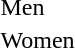<table>
<tr>
<td>Men</td>
<td></td>
<td></td>
<td></td>
</tr>
<tr>
<td>Women</td>
<td></td>
<td></td>
<td></td>
</tr>
</table>
